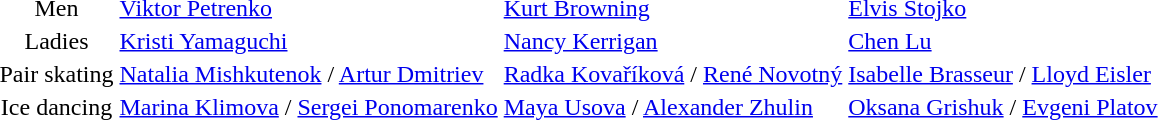<table>
<tr>
<td align=center>Men</td>
<td> <a href='#'>Viktor Petrenko</a></td>
<td> <a href='#'>Kurt Browning</a></td>
<td> <a href='#'>Elvis Stojko</a></td>
</tr>
<tr>
<td align=center>Ladies</td>
<td> <a href='#'>Kristi Yamaguchi</a></td>
<td> <a href='#'>Nancy Kerrigan</a></td>
<td> <a href='#'>Chen Lu</a></td>
</tr>
<tr>
<td align=center>Pair skating</td>
<td> <a href='#'>Natalia Mishkutenok</a> / <a href='#'>Artur Dmitriev</a></td>
<td> <a href='#'>Radka Kovaříková</a> / <a href='#'>René Novotný</a></td>
<td> <a href='#'>Isabelle Brasseur</a> / <a href='#'>Lloyd Eisler</a></td>
</tr>
<tr>
<td align=center>Ice dancing</td>
<td> <a href='#'>Marina Klimova</a> / <a href='#'>Sergei Ponomarenko</a></td>
<td> <a href='#'>Maya Usova</a> / <a href='#'>Alexander Zhulin</a></td>
<td> <a href='#'>Oksana Grishuk</a> / <a href='#'>Evgeni Platov</a></td>
</tr>
</table>
